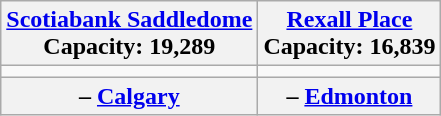<table class="wikitable" style="text-align:center;">
<tr>
<th><a href='#'>Scotiabank Saddledome</a><br>Capacity: 19,289</th>
<th><a href='#'>Rexall Place</a><br>Capacity: 16,839</th>
</tr>
<tr>
<td></td>
<td></td>
</tr>
<tr>
<th> – <a href='#'>Calgary</a></th>
<th> – <a href='#'>Edmonton</a></th>
</tr>
</table>
